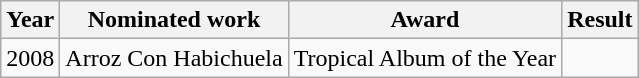<table class="wikitable">
<tr>
<th>Year</th>
<th>Nominated work</th>
<th>Award</th>
<th>Result</th>
</tr>
<tr>
<td>2008</td>
<td>Arroz Con Habichuela</td>
<td>Tropical Album of the Year</td>
<td></td>
</tr>
</table>
